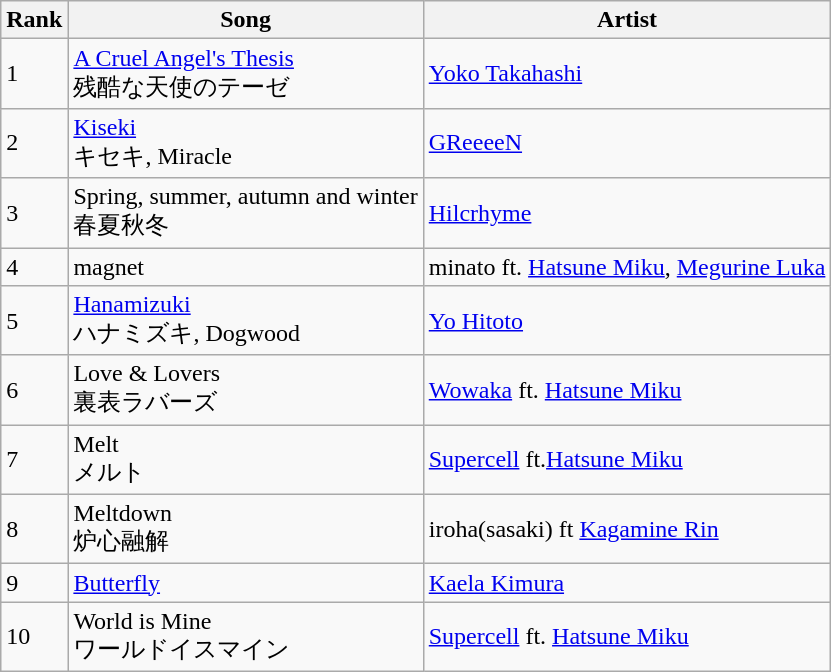<table class="wikitable">
<tr>
<th>Rank</th>
<th>Song</th>
<th>Artist</th>
</tr>
<tr>
<td>1</td>
<td><a href='#'>A Cruel Angel's Thesis</a><br>残酷な天使のテーゼ</td>
<td><a href='#'>Yoko Takahashi</a></td>
</tr>
<tr>
<td>2</td>
<td><a href='#'>Kiseki</a><br>キセキ, Miracle</td>
<td><a href='#'>GReeeeN</a></td>
</tr>
<tr>
<td>3</td>
<td>Spring, summer, autumn and winter<br>春夏秋冬</td>
<td><a href='#'>Hilcrhyme</a></td>
</tr>
<tr>
<td>4</td>
<td>magnet</td>
<td>minato ft. <a href='#'>Hatsune Miku</a>, <a href='#'>Megurine Luka</a></td>
</tr>
<tr>
<td>5</td>
<td><a href='#'>Hanamizuki</a><br>ハナミズキ, Dogwood</td>
<td><a href='#'>Yo Hitoto</a></td>
</tr>
<tr>
<td>6</td>
<td>Love & Lovers<br>裏表ラバーズ</td>
<td><a href='#'>Wowaka</a> ft. <a href='#'>Hatsune Miku</a></td>
</tr>
<tr>
<td>7</td>
<td>Melt<br>メルト</td>
<td><a href='#'>Supercell</a> ft.<a href='#'>Hatsune Miku</a></td>
</tr>
<tr>
<td>8</td>
<td>Meltdown<br>炉心融解</td>
<td>iroha(sasaki) ft <a href='#'>Kagamine Rin</a></td>
</tr>
<tr>
<td>9</td>
<td><a href='#'>Butterfly</a></td>
<td><a href='#'>Kaela Kimura</a></td>
</tr>
<tr>
<td>10</td>
<td>World is Mine<br>ワールドイスマイン</td>
<td><a href='#'>Supercell</a> ft. <a href='#'>Hatsune Miku</a></td>
</tr>
</table>
